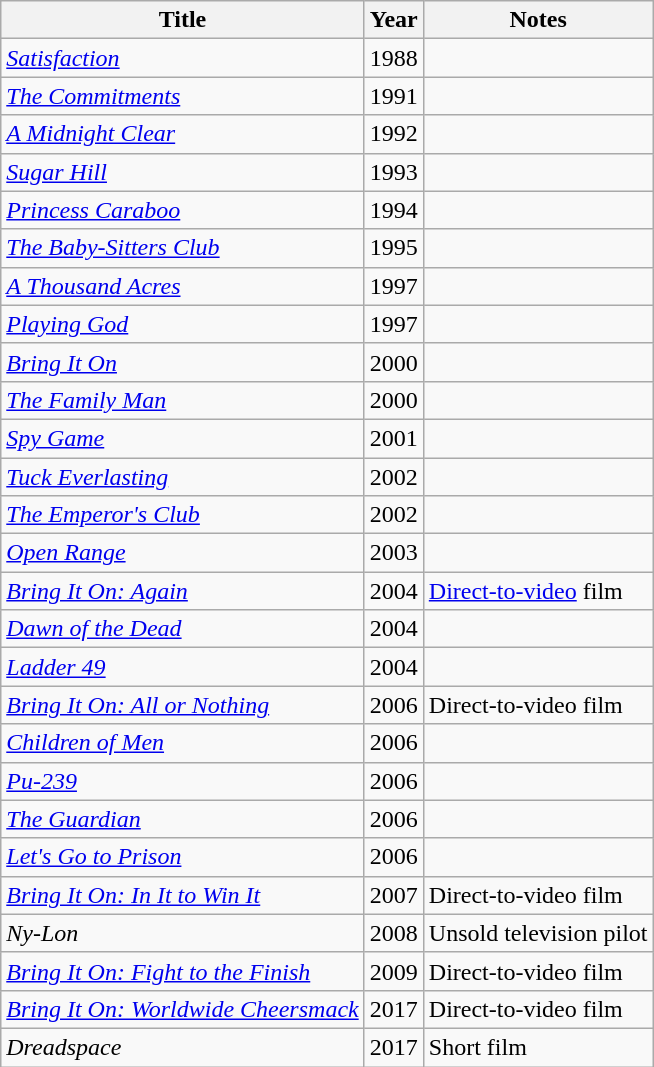<table class="wikitable">
<tr>
<th>Title</th>
<th>Year</th>
<th>Notes</th>
</tr>
<tr>
<td><em><a href='#'>Satisfaction</a></em></td>
<td>1988</td>
<td></td>
</tr>
<tr>
<td><em><a href='#'>The Commitments</a></em></td>
<td>1991</td>
<td></td>
</tr>
<tr>
<td><em><a href='#'>A Midnight Clear</a></em></td>
<td>1992</td>
<td></td>
</tr>
<tr>
<td><em><a href='#'>Sugar Hill</a></em></td>
<td>1993</td>
<td></td>
</tr>
<tr>
<td><em><a href='#'>Princess Caraboo</a></em></td>
<td>1994</td>
<td></td>
</tr>
<tr>
<td><em><a href='#'>The Baby-Sitters Club</a></em></td>
<td>1995</td>
<td></td>
</tr>
<tr>
<td><em><a href='#'>A Thousand Acres</a></em></td>
<td>1997</td>
<td></td>
</tr>
<tr>
<td><em><a href='#'>Playing God</a></em></td>
<td>1997</td>
<td></td>
</tr>
<tr>
<td><em><a href='#'>Bring It On</a></em></td>
<td>2000</td>
<td></td>
</tr>
<tr>
<td><em><a href='#'>The Family Man</a></em></td>
<td>2000</td>
<td></td>
</tr>
<tr>
<td><em><a href='#'>Spy Game</a></em></td>
<td>2001</td>
<td></td>
</tr>
<tr>
<td><em><a href='#'>Tuck Everlasting</a></em></td>
<td>2002</td>
<td></td>
</tr>
<tr>
<td><em><a href='#'>The Emperor's Club</a></em></td>
<td>2002</td>
<td></td>
</tr>
<tr>
<td><em><a href='#'>Open Range</a></em></td>
<td>2003</td>
<td></td>
</tr>
<tr>
<td><em><a href='#'>Bring It On: Again</a></em></td>
<td>2004</td>
<td><a href='#'>Direct-to-video</a> film</td>
</tr>
<tr>
<td><em><a href='#'>Dawn of the Dead</a></em></td>
<td>2004</td>
<td></td>
</tr>
<tr>
<td><em><a href='#'>Ladder 49</a></em></td>
<td>2004</td>
<td></td>
</tr>
<tr>
<td><em><a href='#'>Bring It On: All or Nothing</a></em></td>
<td>2006</td>
<td>Direct-to-video film</td>
</tr>
<tr>
<td><em><a href='#'>Children of Men</a></em></td>
<td>2006</td>
<td></td>
</tr>
<tr>
<td><em><a href='#'>Pu-239</a></em></td>
<td>2006</td>
<td></td>
</tr>
<tr>
<td><em><a href='#'>The Guardian</a></em></td>
<td>2006</td>
<td></td>
</tr>
<tr>
<td><em><a href='#'>Let's Go to Prison</a></em></td>
<td>2006</td>
<td></td>
</tr>
<tr>
<td><em><a href='#'>Bring It On: In It to Win It</a></em></td>
<td>2007</td>
<td>Direct-to-video film</td>
</tr>
<tr>
<td><em>Ny-Lon</em></td>
<td>2008</td>
<td>Unsold television pilot</td>
</tr>
<tr>
<td><em><a href='#'>Bring It On: Fight to the Finish</a></em></td>
<td>2009</td>
<td>Direct-to-video film</td>
</tr>
<tr>
<td><em><a href='#'>Bring It On: Worldwide Cheersmack</a></em></td>
<td>2017</td>
<td>Direct-to-video film</td>
</tr>
<tr>
<td><em>Dreadspace</em></td>
<td>2017</td>
<td>Short film</td>
</tr>
</table>
